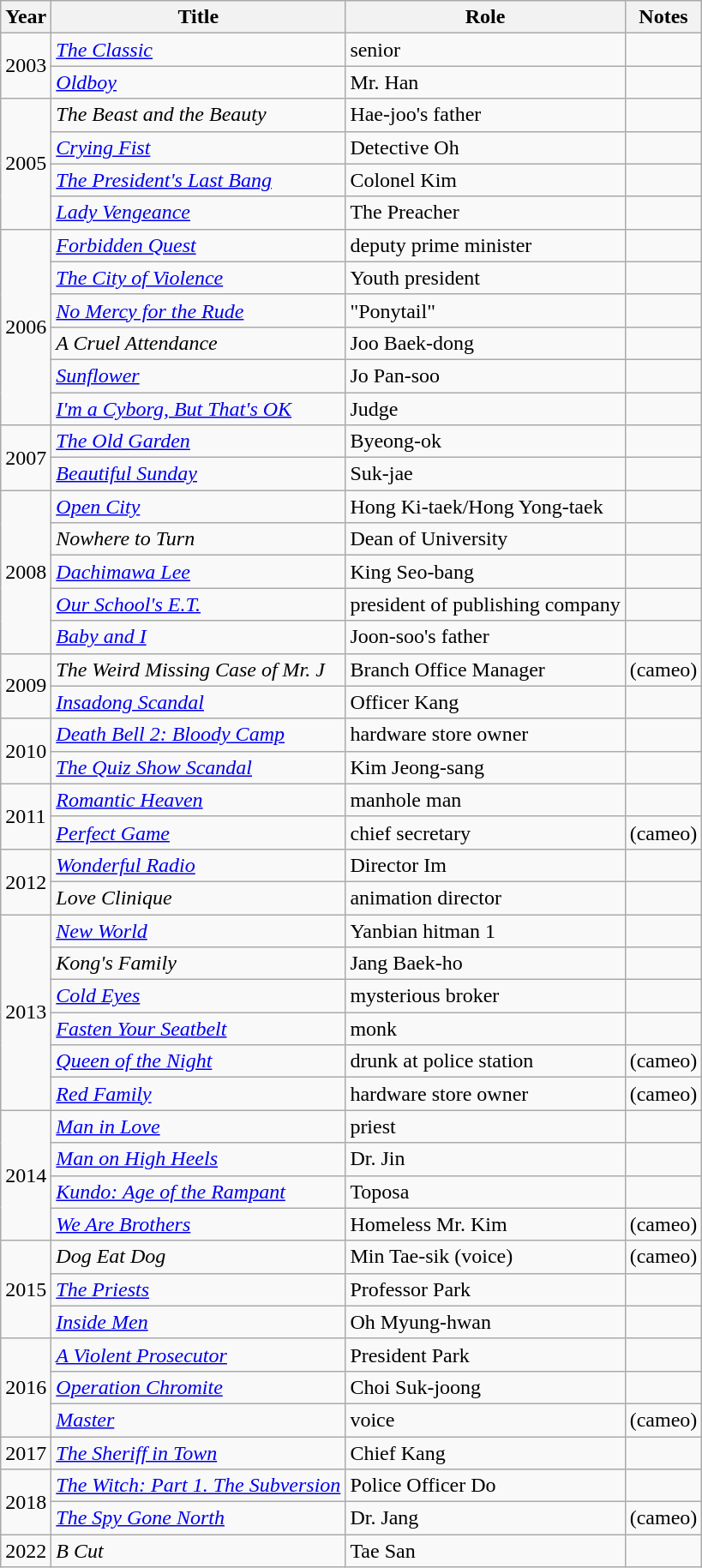<table class="wikitable sortable">
<tr>
<th>Year</th>
<th>Title</th>
<th>Role</th>
<th>Notes</th>
</tr>
<tr>
<td rowspan=2>2003</td>
<td><em><a href='#'>The Classic</a></em></td>
<td>senior</td>
<td></td>
</tr>
<tr>
<td><em><a href='#'>Oldboy</a></em></td>
<td>Mr. Han</td>
<td></td>
</tr>
<tr>
<td rowspan=4>2005</td>
<td><em>The Beast and the Beauty</em></td>
<td>Hae-joo's father</td>
<td></td>
</tr>
<tr>
<td><em><a href='#'>Crying Fist</a></em></td>
<td>Detective Oh</td>
<td></td>
</tr>
<tr>
<td><em><a href='#'>The President's Last Bang</a></em></td>
<td>Colonel Kim</td>
<td></td>
</tr>
<tr>
<td><em><a href='#'>Lady Vengeance</a></em></td>
<td>The Preacher</td>
<td></td>
</tr>
<tr>
<td rowspan=6>2006</td>
<td><em><a href='#'>Forbidden Quest</a></em></td>
<td>deputy prime minister</td>
<td></td>
</tr>
<tr>
<td><em><a href='#'>The City of Violence</a></em></td>
<td>Youth president</td>
<td></td>
</tr>
<tr>
<td><em><a href='#'>No Mercy for the Rude</a></em></td>
<td>"Ponytail"</td>
<td></td>
</tr>
<tr>
<td><em>A Cruel Attendance</em></td>
<td>Joo Baek-dong</td>
<td></td>
</tr>
<tr>
<td><em><a href='#'>Sunflower</a></em></td>
<td>Jo Pan-soo</td>
<td></td>
</tr>
<tr>
<td><em><a href='#'>I'm a Cyborg, But That's OK</a></em></td>
<td>Judge</td>
<td></td>
</tr>
<tr>
<td rowspan=2>2007</td>
<td><em><a href='#'>The Old Garden</a></em></td>
<td>Byeong-ok</td>
<td></td>
</tr>
<tr>
<td><em><a href='#'>Beautiful Sunday</a></em></td>
<td>Suk-jae</td>
<td></td>
</tr>
<tr>
<td rowspan=5>2008</td>
<td><em><a href='#'>Open City</a></em></td>
<td>Hong Ki-taek/Hong Yong-taek</td>
<td></td>
</tr>
<tr>
<td><em>Nowhere to Turn</em></td>
<td>Dean of University</td>
<td></td>
</tr>
<tr>
<td><em><a href='#'>Dachimawa Lee</a></em></td>
<td>King Seo-bang</td>
<td></td>
</tr>
<tr>
<td><em><a href='#'>Our School's E.T.</a></em></td>
<td>president of publishing company</td>
<td></td>
</tr>
<tr>
<td><em><a href='#'>Baby and I</a></em></td>
<td>Joon-soo's father</td>
<td></td>
</tr>
<tr>
<td rowspan=2>2009</td>
<td><em>The Weird Missing Case of Mr. J</em></td>
<td>Branch Office Manager</td>
<td>(cameo)</td>
</tr>
<tr>
<td><em><a href='#'>Insadong Scandal</a></em></td>
<td>Officer Kang</td>
<td></td>
</tr>
<tr>
<td rowspan=2>2010</td>
<td><em><a href='#'>Death Bell 2: Bloody Camp</a></em></td>
<td>hardware store owner</td>
<td></td>
</tr>
<tr>
<td><em><a href='#'>The Quiz Show Scandal</a></em></td>
<td>Kim Jeong-sang</td>
<td></td>
</tr>
<tr>
<td rowspan=2>2011</td>
<td><em><a href='#'>Romantic Heaven</a></em></td>
<td>manhole man</td>
<td></td>
</tr>
<tr>
<td><em><a href='#'>Perfect Game</a></em></td>
<td>chief secretary</td>
<td>(cameo)</td>
</tr>
<tr>
<td rowspan=2>2012</td>
<td><em><a href='#'>Wonderful Radio</a></em></td>
<td>Director Im</td>
<td></td>
</tr>
<tr>
<td><em>Love Clinique</em></td>
<td>animation director</td>
<td></td>
</tr>
<tr>
<td rowspan=6>2013</td>
<td><em><a href='#'>New World</a></em></td>
<td>Yanbian hitman 1</td>
<td></td>
</tr>
<tr>
<td><em>Kong's Family</em></td>
<td>Jang Baek-ho</td>
<td></td>
</tr>
<tr>
<td><em><a href='#'>Cold Eyes</a></em></td>
<td>mysterious broker</td>
<td></td>
</tr>
<tr>
<td><em><a href='#'>Fasten Your Seatbelt</a></em></td>
<td>monk</td>
<td></td>
</tr>
<tr>
<td><em><a href='#'>Queen of the Night</a></em></td>
<td>drunk at police station</td>
<td>(cameo)</td>
</tr>
<tr>
<td><em><a href='#'>Red Family</a></em></td>
<td>hardware store owner</td>
<td>(cameo)</td>
</tr>
<tr>
<td rowspan=4>2014</td>
<td><em><a href='#'>Man in Love</a></em></td>
<td>priest</td>
<td></td>
</tr>
<tr>
<td><em><a href='#'>Man on High Heels</a></em></td>
<td>Dr. Jin</td>
<td></td>
</tr>
<tr>
<td><em><a href='#'>Kundo: Age of the Rampant</a></em></td>
<td>Toposa</td>
<td></td>
</tr>
<tr>
<td><em><a href='#'>We Are Brothers</a></em></td>
<td>Homeless Mr. Kim</td>
<td>(cameo)</td>
</tr>
<tr>
<td rowspan=3>2015</td>
<td><em>Dog Eat Dog</em></td>
<td>Min Tae-sik (voice)</td>
<td>(cameo)</td>
</tr>
<tr>
<td><em><a href='#'>The Priests</a></em></td>
<td>Professor Park</td>
<td></td>
</tr>
<tr>
<td><em><a href='#'>Inside Men</a></em></td>
<td>Oh Myung-hwan</td>
<td></td>
</tr>
<tr>
<td rowspan=3>2016</td>
<td><em><a href='#'>A Violent Prosecutor</a></em></td>
<td>President Park</td>
<td></td>
</tr>
<tr>
<td><em><a href='#'>Operation Chromite</a></em></td>
<td>Choi Suk-joong</td>
<td></td>
</tr>
<tr>
<td><em><a href='#'>Master</a></em></td>
<td>voice</td>
<td>(cameo)</td>
</tr>
<tr>
<td>2017</td>
<td><em><a href='#'>The Sheriff in Town</a></em></td>
<td>Chief Kang</td>
<td></td>
</tr>
<tr>
<td rowspan=2>2018</td>
<td><em><a href='#'>The Witch: Part 1. The Subversion</a></em></td>
<td>Police Officer Do</td>
<td></td>
</tr>
<tr>
<td><em><a href='#'>The Spy Gone North</a></em></td>
<td>Dr. Jang</td>
<td>(cameo)</td>
</tr>
<tr>
<td>2022</td>
<td><em>B Cut</em></td>
<td>Tae San</td>
<td></td>
</tr>
</table>
